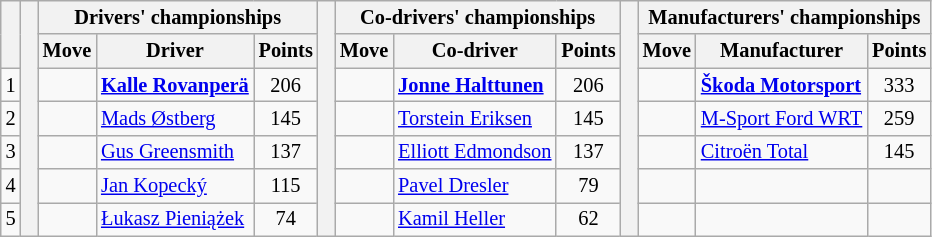<table class="wikitable" style="font-size:85%;">
<tr>
<th rowspan="2"></th>
<th rowspan="7" style="width:5px;"></th>
<th colspan="3">Drivers' championships</th>
<th rowspan="7" style="width:5px;"></th>
<th colspan="3">Co-drivers' championships</th>
<th rowspan="7" style="width:5px;"></th>
<th colspan="3">Manufacturers' championships</th>
</tr>
<tr>
<th>Move</th>
<th>Driver</th>
<th>Points</th>
<th>Move</th>
<th>Co-driver</th>
<th>Points</th>
<th>Move</th>
<th>Manufacturer</th>
<th>Points</th>
</tr>
<tr>
<td align="center">1</td>
<td></td>
<td><strong><a href='#'>Kalle Rovanperä</a></strong></td>
<td align="center">206</td>
<td></td>
<td><strong><a href='#'>Jonne Halttunen</a></strong></td>
<td align="center">206</td>
<td></td>
<td nowrap><strong><a href='#'>Škoda Motorsport</a></strong></td>
<td align="center">333</td>
</tr>
<tr>
<td align="center">2</td>
<td></td>
<td><a href='#'>Mads Østberg</a></td>
<td align="center">145</td>
<td></td>
<td><a href='#'>Torstein Eriksen</a></td>
<td align="center">145</td>
<td></td>
<td nowrap><a href='#'>M-Sport Ford WRT</a></td>
<td align="center">259</td>
</tr>
<tr>
<td align="center">3</td>
<td></td>
<td><a href='#'>Gus Greensmith</a></td>
<td align="center">137</td>
<td></td>
<td nowrap><a href='#'>Elliott Edmondson</a></td>
<td align="center">137</td>
<td></td>
<td><a href='#'>Citroën Total</a></td>
<td align="center">145</td>
</tr>
<tr>
<td align="center">4</td>
<td></td>
<td><a href='#'>Jan Kopecký</a></td>
<td align="center">115</td>
<td></td>
<td><a href='#'>Pavel Dresler</a></td>
<td align="center">79</td>
<td></td>
<td></td>
<td></td>
</tr>
<tr>
<td align="center">5</td>
<td></td>
<td nowrap><a href='#'>Łukasz Pieniążek</a></td>
<td align="center">74</td>
<td></td>
<td><a href='#'>Kamil Heller</a></td>
<td align="center">62</td>
<td></td>
<td></td>
<td></td>
</tr>
</table>
